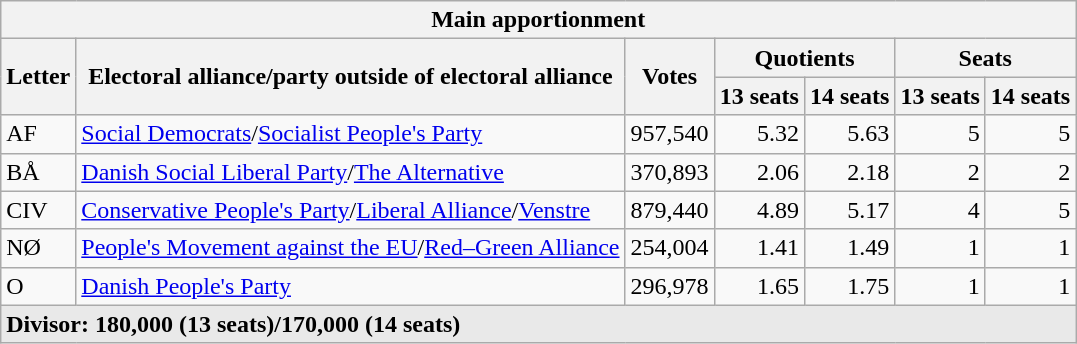<table class="wikitable">
<tr>
<th colspan="7">Main apportionment</th>
</tr>
<tr>
<th rowspan="2">Letter</th>
<th rowspan="2">Electoral alliance/party outside of electoral alliance</th>
<th rowspan="2">Votes</th>
<th colspan="2">Quotients</th>
<th colspan="2">Seats</th>
</tr>
<tr>
<th>13 seats</th>
<th>14 seats</th>
<th>13 seats</th>
<th>14 seats</th>
</tr>
<tr>
<td style="text-align:left;">AF</td>
<td style="text-align:left;"><a href='#'>Social Democrats</a>/<a href='#'>Socialist People's Party</a></td>
<td style="text-align:right;">957,540</td>
<td style="text-align:right;">5.32</td>
<td style="text-align:right;">5.63</td>
<td style="text-align:right;">5</td>
<td style="text-align:right;">5</td>
</tr>
<tr>
<td style="text-align:left;">BÅ</td>
<td style="text-align:left;"><a href='#'>Danish Social Liberal Party</a>/<a href='#'>The Alternative</a></td>
<td style="text-align:right;">370,893</td>
<td style="text-align:right;">2.06</td>
<td style="text-align:right;">2.18</td>
<td style="text-align:right;">2</td>
<td style="text-align:right;">2</td>
</tr>
<tr>
<td style="text-align:left;">CIV</td>
<td style="text-align:left;"><a href='#'>Conservative People's Party</a>/<a href='#'>Liberal Alliance</a>/<a href='#'>Venstre</a></td>
<td style="text-align:right;">879,440</td>
<td style="text-align:right;">4.89</td>
<td style="text-align:right;">5.17</td>
<td style="text-align:right;">4</td>
<td style="text-align:right;">5</td>
</tr>
<tr>
<td style="text-align:left;">NØ</td>
<td style="text-align:left;"><a href='#'>People's Movement against the EU</a>/<a href='#'>Red–Green Alliance</a></td>
<td style="text-align:right;">254,004</td>
<td style="text-align:right;">1.41</td>
<td style="text-align:right;">1.49</td>
<td style="text-align:right;">1</td>
<td style="text-align:right;">1</td>
</tr>
<tr>
<td style="text-align:left;">O</td>
<td style="text-align:left;"><a href='#'>Danish People's Party</a></td>
<td style="text-align:right;">296,978</td>
<td style="text-align:right;">1.65</td>
<td style="text-align:right;">1.75</td>
<td style="text-align:right;">1</td>
<td style="text-align:right;">1</td>
</tr>
<tr style="background-color:#E9E9E9">
<td colspan="7" style="text-align:left;"><strong>Divisor: 180,000 (13 seats)/170,000 (14 seats)</strong></td>
</tr>
</table>
